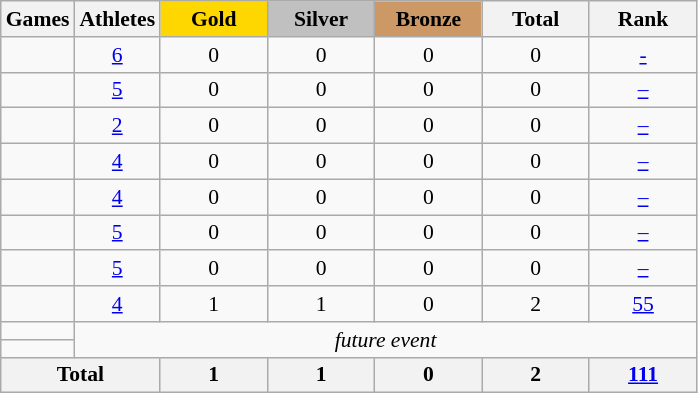<table class="wikitable" style="text-align:center; font-size:90%;">
<tr>
<th>Games</th>
<th>Athletes</th>
<td style="background:gold; width:4.5em; font-weight:bold;">Gold</td>
<td style="background:silver; width:4.5em; font-weight:bold;">Silver</td>
<td style="background:#cc9966; width:4.5em; font-weight:bold;">Bronze</td>
<th style="width:4.5em; font-weight:bold;">Total</th>
<th style="width:4.5em; font-weight:bold;">Rank</th>
</tr>
<tr>
<td align=left></td>
<td><a href='#'>6</a></td>
<td>0</td>
<td>0</td>
<td>0</td>
<td>0</td>
<td><a href='#'>-</a></td>
</tr>
<tr>
<td align=left></td>
<td><a href='#'>5</a></td>
<td>0</td>
<td>0</td>
<td>0</td>
<td>0</td>
<td><a href='#'>–</a></td>
</tr>
<tr>
<td align=left></td>
<td><a href='#'>2</a></td>
<td>0</td>
<td>0</td>
<td>0</td>
<td>0</td>
<td><a href='#'>–</a></td>
</tr>
<tr>
<td align=left></td>
<td><a href='#'>4</a></td>
<td>0</td>
<td>0</td>
<td>0</td>
<td>0</td>
<td><a href='#'>–</a></td>
</tr>
<tr>
<td align=left></td>
<td><a href='#'>4</a></td>
<td>0</td>
<td>0</td>
<td>0</td>
<td>0</td>
<td><a href='#'>–</a></td>
</tr>
<tr>
<td align=left></td>
<td><a href='#'>5</a></td>
<td>0</td>
<td>0</td>
<td>0</td>
<td>0</td>
<td><a href='#'>–</a></td>
</tr>
<tr>
<td align=left></td>
<td><a href='#'>5</a></td>
<td>0</td>
<td>0</td>
<td>0</td>
<td>0</td>
<td><a href='#'>–</a></td>
</tr>
<tr>
<td align=left></td>
<td><a href='#'>4</a></td>
<td>1</td>
<td>1</td>
<td>0</td>
<td>2</td>
<td><a href='#'>55</a></td>
</tr>
<tr>
<td align=left></td>
<td colspan="6" rowspan="2"><em>future event</em></td>
</tr>
<tr>
<td align=left></td>
</tr>
<tr>
<th colspan=2>Total</th>
<th>1</th>
<th>1</th>
<th>0</th>
<th>2</th>
<th><a href='#'>111</a></th>
</tr>
</table>
